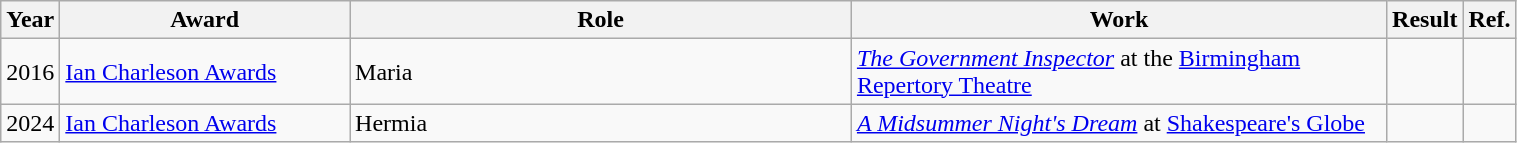<table width="80%" class="wikitable">
<tr>
<th width="10">Year</th>
<th width="200">Award</th>
<th width="360">Role</th>
<th width="380">Work</th>
<th width="30">Result</th>
<th width="10">Ref.</th>
</tr>
<tr>
<td>2016</td>
<td><a href='#'>Ian Charleson Awards</a></td>
<td>Maria</td>
<td><em><a href='#'>The Government Inspector</a></em> at the <a href='#'>Birmingham Repertory Theatre</a></td>
<td></td>
<td></td>
</tr>
<tr>
<td>2024</td>
<td><a href='#'>Ian Charleson Awards</a></td>
<td>Hermia</td>
<td><em><a href='#'>A Midsummer Night's Dream</a></em> at <a href='#'>Shakespeare's Globe</a></td>
<td></td>
<td></td>
</tr>
</table>
